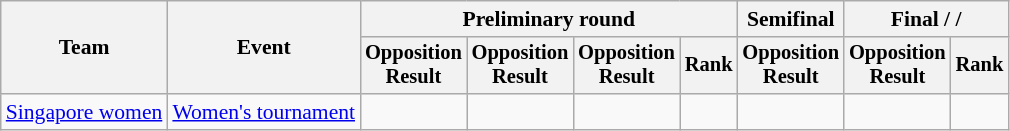<table class=wikitable style=font-size:90%>
<tr>
<th rowspan=2>Team</th>
<th rowspan=2>Event</th>
<th colspan=4>Preliminary round</th>
<th>Semifinal</th>
<th colspan=2>Final /  / </th>
</tr>
<tr style=font-size:95%>
<th>Opposition<br>Result</th>
<th>Opposition<br>Result</th>
<th>Opposition<br>Result</th>
<th>Rank</th>
<th>Opposition<br>Result</th>
<th>Opposition<br>Result</th>
<th>Rank</th>
</tr>
<tr align=center>
<td align=left><a href='#'>Singapore women</a></td>
<td align=left><a href='#'>Women's tournament</a></td>
<td></td>
<td></td>
<td></td>
<td></td>
<td></td>
<td></td>
<td></td>
</tr>
</table>
